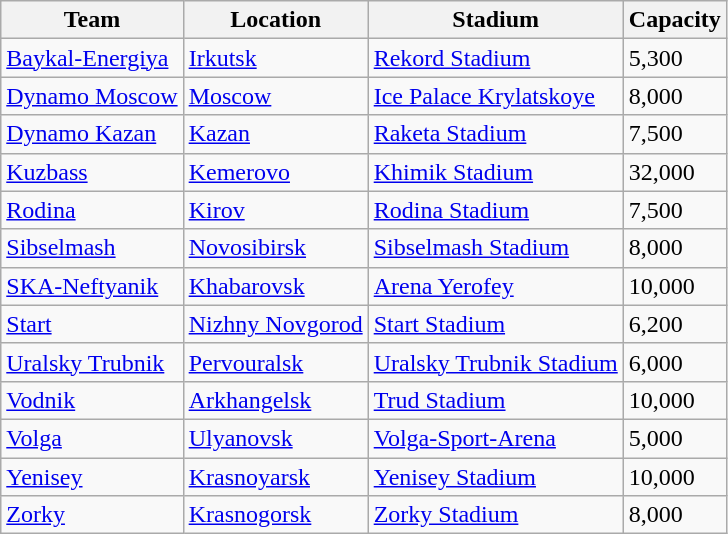<table class="wikitable sortable" style="text-align: left;">
<tr>
<th>Team</th>
<th>Location</th>
<th>Stadium</th>
<th>Capacity</th>
</tr>
<tr>
<td><a href='#'>Baykal-Energiya</a></td>
<td><a href='#'>Irkutsk</a></td>
<td><a href='#'>Rekord Stadium</a></td>
<td>5,300</td>
</tr>
<tr>
<td><a href='#'>Dynamo Moscow</a></td>
<td><a href='#'>Moscow</a></td>
<td><a href='#'>Ice Palace Krylatskoye</a></td>
<td>8,000</td>
</tr>
<tr>
<td><a href='#'>Dynamo Kazan</a></td>
<td><a href='#'>Kazan</a></td>
<td><a href='#'>Raketa Stadium</a></td>
<td>7,500</td>
</tr>
<tr>
<td><a href='#'>Kuzbass</a></td>
<td><a href='#'>Kemerovo</a></td>
<td><a href='#'>Khimik Stadium</a></td>
<td>32,000</td>
</tr>
<tr>
<td><a href='#'>Rodina</a></td>
<td><a href='#'>Kirov</a></td>
<td><a href='#'>Rodina Stadium</a></td>
<td>7,500</td>
</tr>
<tr>
<td><a href='#'>Sibselmash</a></td>
<td><a href='#'>Novosibirsk</a></td>
<td><a href='#'>Sibselmash Stadium</a></td>
<td>8,000</td>
</tr>
<tr>
<td><a href='#'>SKA-Neftyanik</a></td>
<td><a href='#'>Khabarovsk</a></td>
<td><a href='#'>Arena Yerofey</a></td>
<td>10,000</td>
</tr>
<tr>
<td><a href='#'>Start</a></td>
<td><a href='#'>Nizhny Novgorod</a></td>
<td><a href='#'>Start Stadium</a></td>
<td>6,200</td>
</tr>
<tr>
<td><a href='#'>Uralsky Trubnik</a></td>
<td><a href='#'>Pervouralsk</a></td>
<td><a href='#'>Uralsky Trubnik Stadium</a></td>
<td>6,000</td>
</tr>
<tr>
<td><a href='#'>Vodnik</a></td>
<td><a href='#'>Arkhangelsk</a></td>
<td><a href='#'>Trud Stadium</a></td>
<td>10,000</td>
</tr>
<tr>
<td><a href='#'>Volga</a></td>
<td><a href='#'>Ulyanovsk</a></td>
<td><a href='#'>Volga-Sport-Arena</a></td>
<td>5,000</td>
</tr>
<tr>
<td><a href='#'>Yenisey</a></td>
<td><a href='#'>Krasnoyarsk</a></td>
<td><a href='#'>Yenisey Stadium</a></td>
<td>10,000</td>
</tr>
<tr>
<td><a href='#'>Zorky</a></td>
<td><a href='#'>Krasnogorsk</a></td>
<td><a href='#'>Zorky Stadium</a></td>
<td>8,000</td>
</tr>
</table>
